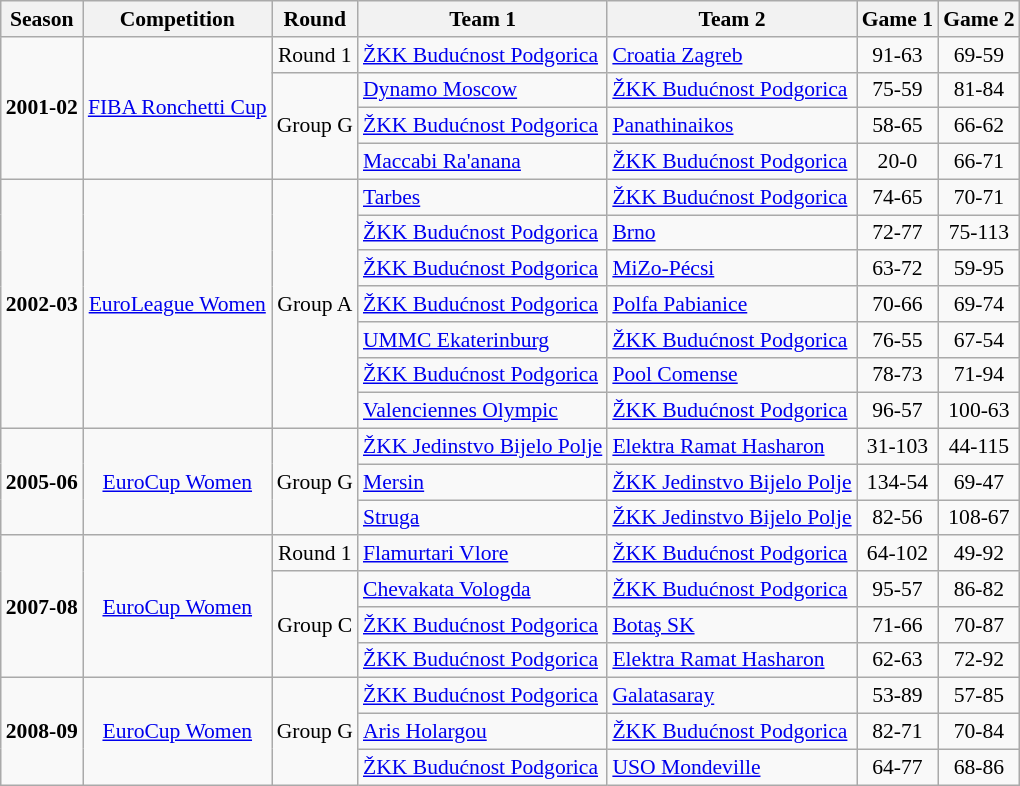<table class="wikitable" style="font-size:90%; text-align:center;">
<tr>
<th>Season</th>
<th>Competition</th>
<th>Round</th>
<th>Team 1</th>
<th>Team 2</th>
<th>Game 1</th>
<th>Game 2</th>
</tr>
<tr>
<td rowspan="4"><strong>2001-02</strong></td>
<td rowspan="4"><a href='#'>FIBA Ronchetti Cup</a></td>
<td rowspan="1">Round 1</td>
<td style="text-align:left;"><a href='#'>ŽKK Budućnost Podgorica</a></td>
<td style="text-align:left;"> <a href='#'>Croatia Zagreb</a></td>
<td>91-63</td>
<td>69-59</td>
</tr>
<tr>
<td rowspan="3">Group G</td>
<td style="text-align:left;"> <a href='#'>Dynamo Moscow</a></td>
<td style="text-align:left;"><a href='#'>ŽKK Budućnost Podgorica</a></td>
<td>75-59</td>
<td>81-84</td>
</tr>
<tr>
<td style="text-align:left;"><a href='#'>ŽKK Budućnost Podgorica</a></td>
<td style="text-align:left;"> <a href='#'>Panathinaikos</a></td>
<td>58-65</td>
<td>66-62</td>
</tr>
<tr>
<td style="text-align:left;"> <a href='#'>Maccabi Ra'anana</a></td>
<td style="text-align:left;"><a href='#'>ŽKK Budućnost Podgorica</a></td>
<td>20-0</td>
<td>66-71</td>
</tr>
<tr>
<td rowspan="7"><strong>2002-03</strong></td>
<td rowspan="7"><a href='#'>EuroLeague Women</a></td>
<td rowspan="7">Group A</td>
<td style="text-align:left;"> <a href='#'>Tarbes</a></td>
<td style="text-align:left;"><a href='#'>ŽKK Budućnost Podgorica</a></td>
<td>74-65</td>
<td>70-71</td>
</tr>
<tr>
<td style="text-align:left;"><a href='#'>ŽKK Budućnost Podgorica</a></td>
<td style="text-align:left;"> <a href='#'>Brno</a></td>
<td>72-77</td>
<td>75-113</td>
</tr>
<tr>
<td style="text-align:left;"><a href='#'>ŽKK Budućnost Podgorica</a></td>
<td style="text-align:left;"> <a href='#'>MiZo-Pécsi</a></td>
<td>63-72</td>
<td>59-95</td>
</tr>
<tr>
<td style="text-align:left;"><a href='#'>ŽKK Budućnost Podgorica</a></td>
<td style="text-align:left;"> <a href='#'>Polfa Pabianice</a></td>
<td>70-66</td>
<td>69-74</td>
</tr>
<tr>
<td style="text-align:left;"> <a href='#'>UMMC Ekaterinburg</a></td>
<td style="text-align:left;"><a href='#'>ŽKK Budućnost Podgorica</a></td>
<td>76-55</td>
<td>67-54</td>
</tr>
<tr>
<td style="text-align:left;"><a href='#'>ŽKK Budućnost Podgorica</a></td>
<td style="text-align:left;"> <a href='#'>Pool Comense</a></td>
<td>78-73</td>
<td>71-94</td>
</tr>
<tr>
<td style="text-align:left;"> <a href='#'>Valenciennes Olympic</a></td>
<td style="text-align:left;"><a href='#'>ŽKK Budućnost Podgorica</a></td>
<td>96-57</td>
<td>100-63</td>
</tr>
<tr>
<td rowspan="3"><strong>2005-06</strong></td>
<td rowspan="3"><a href='#'>EuroCup Women</a></td>
<td rowspan="3">Group G</td>
<td style="text-align:left;"><a href='#'>ŽKK Jedinstvo Bijelo Polje</a></td>
<td style="text-align:left;"> <a href='#'>Elektra Ramat Hasharon</a></td>
<td>31-103</td>
<td>44-115</td>
</tr>
<tr>
<td style="text-align:left;"> <a href='#'>Mersin</a></td>
<td style="text-align:left;"><a href='#'>ŽKK Jedinstvo Bijelo Polje</a></td>
<td>134-54</td>
<td>69-47</td>
</tr>
<tr>
<td style="text-align:left;"> <a href='#'>Struga</a></td>
<td style="text-align:left;"><a href='#'>ŽKK Jedinstvo Bijelo Polje</a></td>
<td>82-56</td>
<td>108-67</td>
</tr>
<tr>
<td rowspan="4"><strong>2007-08</strong></td>
<td rowspan="4"><a href='#'>EuroCup Women</a></td>
<td rowspan="1">Round 1</td>
<td style="text-align:left;"> <a href='#'>Flamurtari Vlore</a></td>
<td style="text-align:left;"><a href='#'>ŽKK Budućnost Podgorica</a></td>
<td>64-102</td>
<td>49-92</td>
</tr>
<tr>
<td rowspan="3">Group C</td>
<td style="text-align:left;"> <a href='#'>Chevakata Vologda</a></td>
<td style="text-align:left;"><a href='#'>ŽKK Budućnost Podgorica</a></td>
<td>95-57</td>
<td>86-82</td>
</tr>
<tr>
<td style="text-align:left;"><a href='#'>ŽKK Budućnost Podgorica</a></td>
<td style="text-align:left;"> <a href='#'>Botaş SK</a></td>
<td>71-66</td>
<td>70-87</td>
</tr>
<tr>
<td style="text-align:left;"><a href='#'>ŽKK Budućnost Podgorica</a></td>
<td style="text-align:left;"> <a href='#'>Elektra Ramat Hasharon</a></td>
<td>62-63</td>
<td>72-92</td>
</tr>
<tr>
<td rowspan="3"><strong>2008-09</strong></td>
<td rowspan="3"><a href='#'>EuroCup Women</a></td>
<td rowspan="3">Group G</td>
<td style="text-align:left;"><a href='#'>ŽKK Budućnost Podgorica</a></td>
<td style="text-align:left;"> <a href='#'>Galatasaray</a></td>
<td>53-89</td>
<td>57-85</td>
</tr>
<tr>
<td style="text-align:left;"> <a href='#'>Aris Holargou</a></td>
<td style="text-align:left;"><a href='#'>ŽKK Budućnost Podgorica</a></td>
<td>82-71</td>
<td>70-84</td>
</tr>
<tr>
<td style="text-align:left;"><a href='#'>ŽKK Budućnost Podgorica</a></td>
<td style="text-align:left;"> <a href='#'>USO Mondeville</a></td>
<td>64-77</td>
<td>68-86</td>
</tr>
</table>
